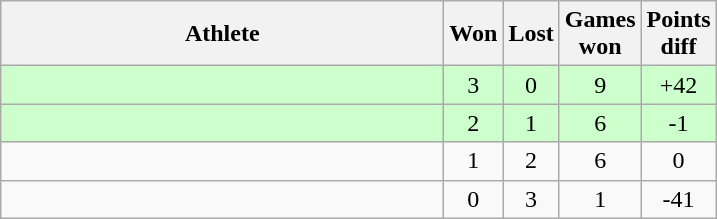<table class="wikitable">
<tr>
<th style="width:18em">Athlete</th>
<th>Won</th>
<th>Lost</th>
<th>Games<br>won</th>
<th>Points<br>diff</th>
</tr>
<tr bgcolor="#ccffcc">
<td></td>
<td align="center">3</td>
<td align="center">0</td>
<td align="center">9</td>
<td align="center">+42</td>
</tr>
<tr bgcolor="#ccffcc">
<td></td>
<td align="center">2</td>
<td align="center">1</td>
<td align="center">6</td>
<td align="center">-1</td>
</tr>
<tr>
<td></td>
<td align="center">1</td>
<td align="center">2</td>
<td align="center">6</td>
<td align="center">0</td>
</tr>
<tr>
<td></td>
<td align="center">0</td>
<td align="center">3</td>
<td align="center">1</td>
<td align="center">-41</td>
</tr>
</table>
